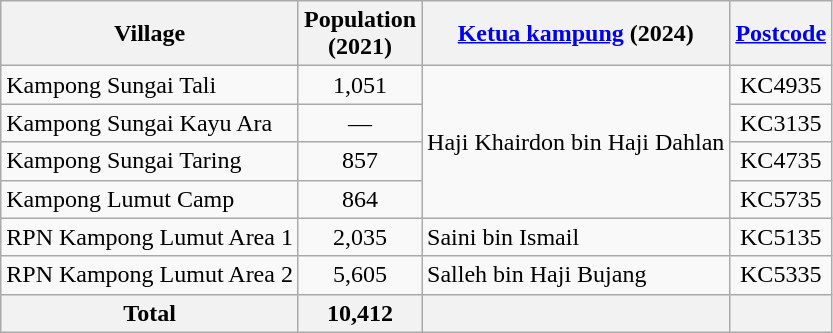<table class="wikitable sortable">
<tr>
<th>Village</th>
<th>Population<br>(2021)</th>
<th><a href='#'>Ketua kampung</a> (2024)</th>
<th><a href='#'>Postcode</a></th>
</tr>
<tr>
<td>Kampong Sungai Tali</td>
<td align=center>1,051</td>
<td rowspan="4">Haji Khairdon bin Haji Dahlan</td>
<td align="center">KC4935</td>
</tr>
<tr>
<td>Kampong Sungai Kayu Ara</td>
<td align=center>—</td>
<td align=center>KC3135</td>
</tr>
<tr>
<td>Kampong Sungai Taring</td>
<td align=center>857</td>
<td align="center">KC4735</td>
</tr>
<tr>
<td>Kampong Lumut Camp</td>
<td align="center">864</td>
<td align="center">KC5735</td>
</tr>
<tr>
<td>RPN Kampong Lumut Area 1</td>
<td align="center">2,035</td>
<td>Saini bin Ismail</td>
<td align="center">KC5135</td>
</tr>
<tr>
<td>RPN Kampong Lumut Area 2</td>
<td align="center">5,605</td>
<td>Salleh bin Haji Bujang</td>
<td align="center">KC5335</td>
</tr>
<tr>
<th>Total</th>
<th>10,412</th>
<th></th>
<th></th>
</tr>
</table>
